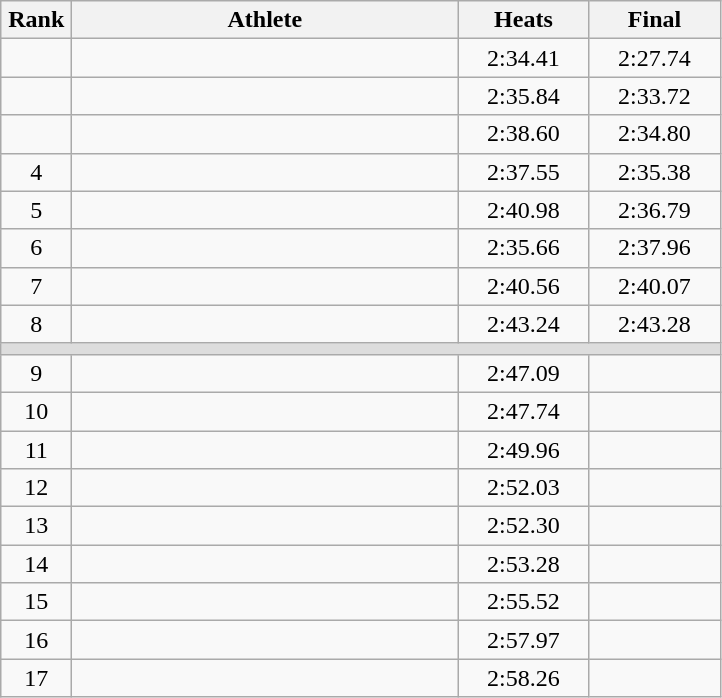<table class=wikitable style="text-align:center">
<tr>
<th width=40>Rank</th>
<th width=250>Athlete</th>
<th width=80>Heats</th>
<th width=80>Final</th>
</tr>
<tr>
<td></td>
<td align=left></td>
<td>2:34.41</td>
<td>2:27.74</td>
</tr>
<tr>
<td></td>
<td align=left></td>
<td>2:35.84</td>
<td>2:33.72</td>
</tr>
<tr>
<td></td>
<td align=left></td>
<td>2:38.60</td>
<td>2:34.80</td>
</tr>
<tr>
<td>4</td>
<td align=left></td>
<td>2:37.55</td>
<td>2:35.38</td>
</tr>
<tr>
<td>5</td>
<td align=left></td>
<td>2:40.98</td>
<td>2:36.79</td>
</tr>
<tr>
<td>6</td>
<td align=left></td>
<td>2:35.66</td>
<td>2:37.96</td>
</tr>
<tr>
<td>7</td>
<td align=left></td>
<td>2:40.56</td>
<td>2:40.07</td>
</tr>
<tr>
<td>8</td>
<td align=left></td>
<td>2:43.24</td>
<td>2:43.28</td>
</tr>
<tr bgcolor=#DDDDDD>
<td colspan=4></td>
</tr>
<tr>
<td>9</td>
<td align=left></td>
<td>2:47.09</td>
<td></td>
</tr>
<tr>
<td>10</td>
<td align=left></td>
<td>2:47.74</td>
<td></td>
</tr>
<tr>
<td>11</td>
<td align=left></td>
<td>2:49.96</td>
<td></td>
</tr>
<tr>
<td>12</td>
<td align=left></td>
<td>2:52.03</td>
<td></td>
</tr>
<tr>
<td>13</td>
<td align=left></td>
<td>2:52.30</td>
<td></td>
</tr>
<tr>
<td>14</td>
<td align=left></td>
<td>2:53.28</td>
<td></td>
</tr>
<tr>
<td>15</td>
<td align=left></td>
<td>2:55.52</td>
<td></td>
</tr>
<tr>
<td>16</td>
<td align=left></td>
<td>2:57.97</td>
<td></td>
</tr>
<tr>
<td>17</td>
<td align=left></td>
<td>2:58.26</td>
<td></td>
</tr>
</table>
